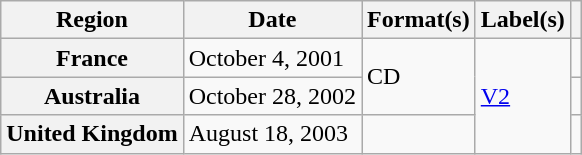<table class="wikitable plainrowheaders">
<tr>
<th scope="col">Region</th>
<th scope="col">Date</th>
<th scope="col">Format(s)</th>
<th scope="col">Label(s)</th>
<th scope="col"></th>
</tr>
<tr>
<th scope="row">France</th>
<td>October 4, 2001</td>
<td rowspan="2">CD</td>
<td rowspan="3"><a href='#'>V2</a></td>
<td></td>
</tr>
<tr>
<th scope="row">Australia</th>
<td>October 28, 2002</td>
<td></td>
</tr>
<tr>
<th scope="row">United Kingdom</th>
<td>August 18, 2003</td>
<td></td>
<td></td>
</tr>
</table>
